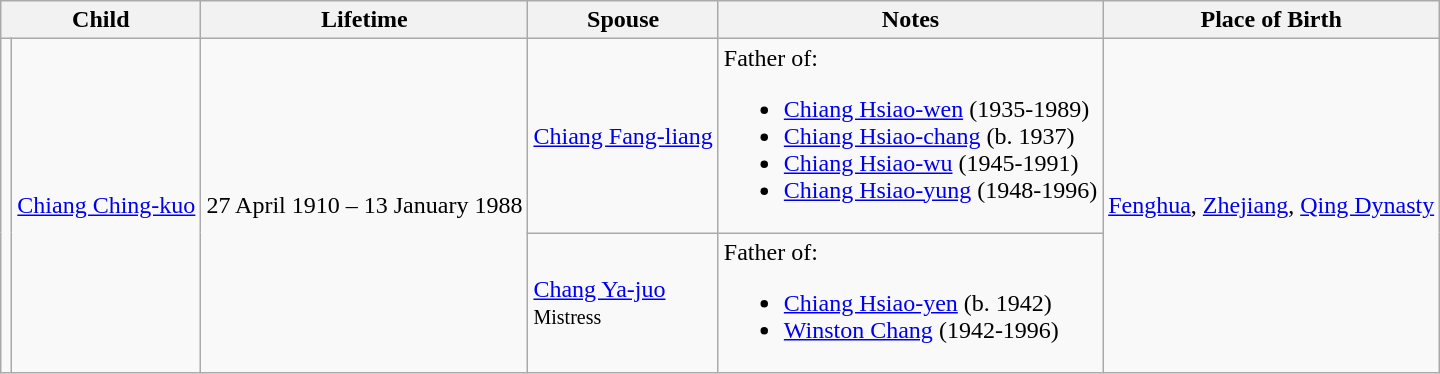<table class="wikitable">
<tr>
<th colspan="2">Child</th>
<th>Lifetime</th>
<th>Spouse</th>
<th>Notes</th>
<th>Place of Birth</th>
</tr>
<tr>
<td rowspan=2></td>
<td rowspan=2><a href='#'>Chiang Ching-kuo</a></td>
<td rowspan=2>27 April 1910 – 13 January 1988</td>
<td><a href='#'>Chiang Fang-liang</a></td>
<td>Father of:<br><ul><li><a href='#'>Chiang Hsiao-wen</a> (1935-1989)</li><li><a href='#'>Chiang Hsiao-chang</a> (b. 1937)</li><li><a href='#'>Chiang Hsiao-wu</a> (1945-1991)</li><li><a href='#'>Chiang Hsiao-yung</a> (1948-1996)</li></ul></td>
<td rowspan=2><a href='#'>Fenghua</a>, <a href='#'>Zhejiang</a>, <a href='#'>Qing Dynasty</a></td>
</tr>
<tr>
<td><a href='#'>Chang Ya-juo</a><br><small>Mistress</small></td>
<td>Father of:<br><ul><li><a href='#'>Chiang Hsiao-yen</a> (b. 1942)</li><li><a href='#'>Winston Chang</a> (1942-1996)</li></ul></td>
</tr>
</table>
